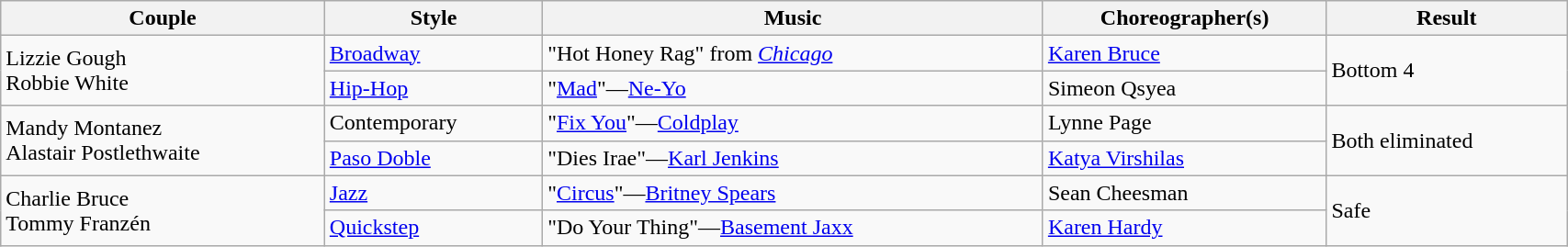<table class="wikitable" style="width:90%;">
<tr>
<th>Couple</th>
<th>Style</th>
<th>Music</th>
<th>Choreographer(s)</th>
<th>Result</th>
</tr>
<tr>
<td rowspan="2">Lizzie Gough<br>Robbie White</td>
<td><a href='#'>Broadway</a></td>
<td>"Hot Honey Rag" from <em><a href='#'>Chicago</a></em></td>
<td><a href='#'>Karen Bruce</a></td>
<td rowspan="2">Bottom 4</td>
</tr>
<tr>
<td><a href='#'>Hip-Hop</a></td>
<td>"<a href='#'>Mad</a>"—<a href='#'>Ne-Yo</a></td>
<td>Simeon Qsyea</td>
</tr>
<tr>
<td rowspan="2">Mandy Montanez<br>Alastair Postlethwaite</td>
<td>Contemporary</td>
<td>"<a href='#'>Fix You</a>"—<a href='#'>Coldplay</a></td>
<td>Lynne Page</td>
<td rowspan="2">Both eliminated</td>
</tr>
<tr>
<td><a href='#'>Paso Doble</a></td>
<td>"Dies Irae"—<a href='#'>Karl Jenkins</a></td>
<td><a href='#'>Katya Virshilas</a></td>
</tr>
<tr>
<td rowspan="2">Charlie Bruce<br>Tommy Franzén</td>
<td><a href='#'>Jazz</a></td>
<td>"<a href='#'>Circus</a>"—<a href='#'>Britney Spears</a></td>
<td>Sean Cheesman</td>
<td rowspan="2">Safe</td>
</tr>
<tr>
<td><a href='#'>Quickstep</a></td>
<td>"Do Your Thing"—<a href='#'>Basement Jaxx</a></td>
<td><a href='#'>Karen Hardy</a></td>
</tr>
</table>
